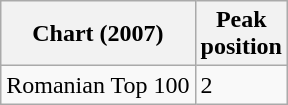<table class="wikitable">
<tr>
<th>Chart (2007)</th>
<th>Peak<br>position</th>
</tr>
<tr>
<td>Romanian Top 100</td>
<td>2</td>
</tr>
</table>
